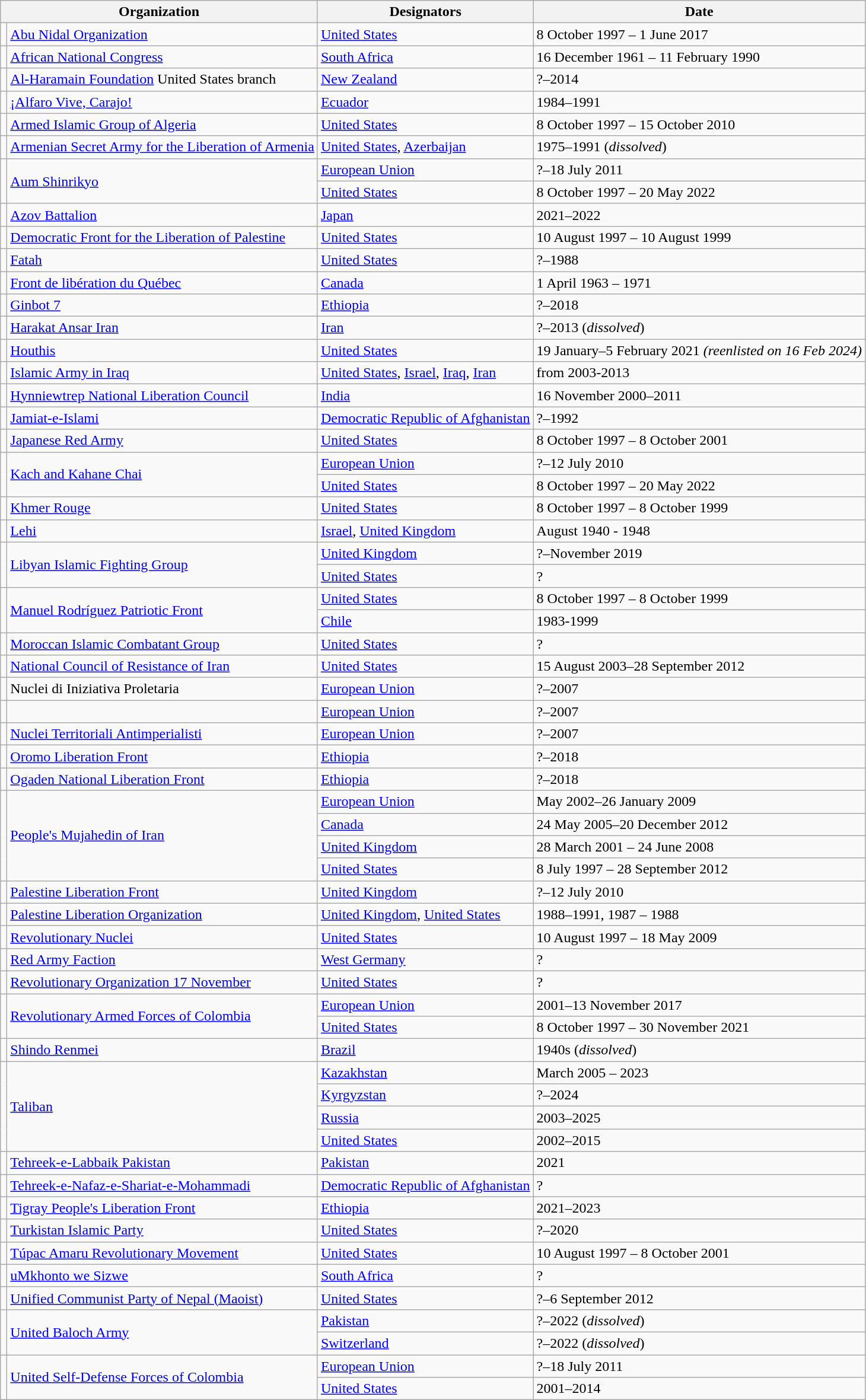<table class="wikitable sortable">
<tr>
<th colspan="2">Organization</th>
<th>Designators</th>
<th>Date</th>
</tr>
<tr>
<td></td>
<td><a href='#'>Abu Nidal Organization</a></td>
<td><a href='#'>United States</a></td>
<td>8 October 1997 – 1 June 2017</td>
</tr>
<tr>
<td></td>
<td><a href='#'>African National Congress</a></td>
<td><a href='#'>South Africa</a></td>
<td>16 December 1961 – 11 February 1990</td>
</tr>
<tr>
<td></td>
<td><a href='#'>Al-Haramain Foundation</a> United States branch</td>
<td><a href='#'>New Zealand</a></td>
<td>?–2014</td>
</tr>
<tr>
<td></td>
<td><a href='#'>¡Alfaro Vive, Carajo!</a></td>
<td><a href='#'>Ecuador</a></td>
<td>1984–1991</td>
</tr>
<tr>
<td></td>
<td><a href='#'>Armed Islamic Group of Algeria</a></td>
<td><a href='#'>United States</a></td>
<td>8 October 1997 – 15 October 2010</td>
</tr>
<tr>
<td></td>
<td><a href='#'>Armenian Secret Army for the Liberation of Armenia</a></td>
<td><a href='#'>United States</a>, <a href='#'>Azerbaijan</a></td>
<td>1975–1991 (<em>dissolved</em>)</td>
</tr>
<tr>
<td rowspan="2"></td>
<td rowspan="2"><a href='#'>Aum Shinrikyo</a></td>
<td><a href='#'>European Union</a></td>
<td>?–18 July 2011</td>
</tr>
<tr>
<td><a href='#'>United States</a></td>
<td>8 October 1997 – 20 May 2022</td>
</tr>
<tr>
<td></td>
<td><a href='#'>Azov Battalion</a></td>
<td><a href='#'>Japan</a></td>
<td>2021–2022</td>
</tr>
<tr>
<td></td>
<td><a href='#'>Democratic Front for the Liberation of Palestine</a></td>
<td><a href='#'>United States</a></td>
<td>10 August 1997 – 10 August 1999</td>
</tr>
<tr>
<td></td>
<td><a href='#'>Fatah</a></td>
<td><a href='#'>United States</a></td>
<td>?–1988</td>
</tr>
<tr>
<td></td>
<td><a href='#'>Front de libération du Québec</a></td>
<td><a href='#'>Canada</a></td>
<td>1 April 1963 – 1971</td>
</tr>
<tr>
<td></td>
<td><a href='#'>Ginbot 7</a></td>
<td><a href='#'>Ethiopia</a></td>
<td>?–2018</td>
</tr>
<tr>
<td></td>
<td><a href='#'>Harakat Ansar Iran</a></td>
<td><a href='#'>Iran</a></td>
<td>?–2013 (<em>dissolved</em>)</td>
</tr>
<tr>
<td></td>
<td><a href='#'>Houthis</a></td>
<td><a href='#'>United States</a></td>
<td>19 January–5 February 2021 <em>(reenlisted on 16 Feb 2024)</em></td>
</tr>
<tr>
<td></td>
<td><a href='#'>Islamic Army in Iraq</a></td>
<td><a href='#'>United States</a>, <a href='#'>Israel</a>, <a href='#'>Iraq</a>, <a href='#'>Iran</a></td>
<td>from 2003-2013</td>
</tr>
<tr>
<td></td>
<td><a href='#'>Hynniewtrep National Liberation Council</a></td>
<td><a href='#'>India</a></td>
<td>16 November 2000–2011</td>
</tr>
<tr>
<td></td>
<td><a href='#'>Jamiat-e-Islami</a></td>
<td><a href='#'>Democratic Republic of Afghanistan</a></td>
<td>?–1992</td>
</tr>
<tr>
<td></td>
<td><a href='#'>Japanese Red Army</a></td>
<td><a href='#'>United States</a></td>
<td>8 October 1997 – 8 October 2001</td>
</tr>
<tr>
<td rowspan="2"></td>
<td rowspan="2"><a href='#'>Kach and Kahane Chai</a></td>
<td><a href='#'>European Union</a></td>
<td>?–12 July 2010</td>
</tr>
<tr>
<td><a href='#'>United States</a></td>
<td>8 October 1997 – 20 May 2022</td>
</tr>
<tr>
<td></td>
<td><a href='#'>Khmer Rouge</a></td>
<td><a href='#'>United States</a></td>
<td>8 October 1997 – 8 October 1999</td>
</tr>
<tr>
<td></td>
<td><a href='#'>Lehi</a></td>
<td><a href='#'>Israel</a>, <a href='#'>United Kingdom</a></td>
<td>August 1940 - 1948</td>
</tr>
<tr>
<td rowspan="2"></td>
<td rowspan="2"><a href='#'>Libyan Islamic Fighting Group</a></td>
<td><a href='#'>United Kingdom</a></td>
<td>?–November 2019</td>
</tr>
<tr>
<td><a href='#'>United States</a></td>
<td>?</td>
</tr>
<tr>
<td rowspan="2"></td>
<td rowspan="2"><a href='#'>Manuel Rodríguez Patriotic Front</a></td>
<td><a href='#'>United States</a></td>
<td>8 October 1997 – 8 October 1999</td>
</tr>
<tr>
<td><a href='#'>Chile</a></td>
<td>1983-1999</td>
</tr>
<tr>
<td></td>
<td><a href='#'>Moroccan Islamic Combatant Group</a></td>
<td><a href='#'>United States</a></td>
<td>?</td>
</tr>
<tr>
<td></td>
<td><a href='#'>National Council of Resistance of Iran</a></td>
<td><a href='#'>United States</a></td>
<td>15 August 2003–28 September 2012</td>
</tr>
<tr>
<td></td>
<td>Nuclei di Iniziativa Proletaria</td>
<td><a href='#'>European Union</a></td>
<td>?–2007</td>
</tr>
<tr>
<td></td>
<td></td>
<td><a href='#'>European Union</a></td>
<td>?–2007</td>
</tr>
<tr>
<td></td>
<td><a href='#'>Nuclei Territoriali Antimperialisti</a></td>
<td><a href='#'>European Union</a></td>
<td>?–2007</td>
</tr>
<tr>
<td></td>
<td><a href='#'>Oromo Liberation Front</a></td>
<td><a href='#'>Ethiopia</a></td>
<td>?–2018</td>
</tr>
<tr>
<td></td>
<td><a href='#'>Ogaden National Liberation Front</a></td>
<td><a href='#'>Ethiopia</a></td>
<td>?–2018</td>
</tr>
<tr>
<td rowspan="4"></td>
<td rowspan="4"><a href='#'>People's Mujahedin of Iran</a></td>
<td><a href='#'>European Union</a></td>
<td>May 2002–26 January 2009</td>
</tr>
<tr>
<td><a href='#'>Canada</a></td>
<td>24 May 2005–20 December 2012</td>
</tr>
<tr>
<td><a href='#'>United Kingdom</a></td>
<td>28 March 2001 – 24 June 2008</td>
</tr>
<tr>
<td><a href='#'>United States</a></td>
<td>8 July 1997 – 28 September 2012</td>
</tr>
<tr>
<td></td>
<td><a href='#'>Palestine Liberation Front</a></td>
<td><a href='#'>United Kingdom</a></td>
<td>?–12 July 2010</td>
</tr>
<tr>
<td></td>
<td><a href='#'>Palestine Liberation Organization</a></td>
<td><a href='#'>United Kingdom</a>, <a href='#'>United States</a></td>
<td>1988–1991, 1987 – 1988</td>
</tr>
<tr>
<td></td>
<td><a href='#'>Revolutionary Nuclei</a></td>
<td><a href='#'>United States</a></td>
<td>10 August 1997 – 18 May 2009</td>
</tr>
<tr>
<td></td>
<td><a href='#'>Red Army Faction</a></td>
<td><a href='#'>West Germany</a></td>
<td>?</td>
</tr>
<tr>
<td></td>
<td><a href='#'>Revolutionary Organization 17 November</a></td>
<td><a href='#'>United States</a></td>
<td>?</td>
</tr>
<tr>
<td rowspan="2"></td>
<td rowspan="2"><a href='#'>Revolutionary Armed Forces of Colombia</a></td>
<td><a href='#'>European Union</a></td>
<td>2001–13 November 2017</td>
</tr>
<tr>
<td><a href='#'>United States</a></td>
<td>8 October 1997 – 30 November 2021</td>
</tr>
<tr>
<td></td>
<td><a href='#'>Shindo Renmei</a></td>
<td><a href='#'>Brazil</a></td>
<td>1940s (<em>dissolved</em>)</td>
</tr>
<tr>
<td rowspan="4"></td>
<td rowspan="4"><a href='#'>Taliban</a></td>
<td><a href='#'>Kazakhstan</a></td>
<td>March 2005 – 2023</td>
</tr>
<tr>
<td><a href='#'>Kyrgyzstan</a></td>
<td>?–2024</td>
</tr>
<tr>
<td><a href='#'>Russia</a></td>
<td>2003–2025</td>
</tr>
<tr>
<td><a href='#'>United States</a></td>
<td>2002–2015</td>
</tr>
<tr>
<td></td>
<td><a href='#'>Tehreek-e-Labbaik Pakistan</a></td>
<td><a href='#'>Pakistan</a></td>
<td>2021</td>
</tr>
<tr>
<td></td>
<td><a href='#'>Tehreek-e-Nafaz-e-Shariat-e-Mohammadi</a></td>
<td><a href='#'>Democratic Republic of Afghanistan</a></td>
<td>?</td>
</tr>
<tr>
<td></td>
<td><a href='#'>Tigray People's Liberation Front</a></td>
<td><a href='#'>Ethiopia</a></td>
<td>2021–2023</td>
</tr>
<tr>
<td></td>
<td><a href='#'>Turkistan Islamic Party</a></td>
<td><a href='#'>United States</a></td>
<td>?–2020</td>
</tr>
<tr>
<td></td>
<td><a href='#'>Túpac Amaru Revolutionary Movement</a></td>
<td><a href='#'>United States</a></td>
<td>10 August 1997 – 8 October 2001</td>
</tr>
<tr>
<td></td>
<td><a href='#'>uMkhonto we Sizwe</a></td>
<td><a href='#'>South Africa</a></td>
<td>?</td>
</tr>
<tr>
<td></td>
<td><a href='#'>Unified Communist Party of Nepal (Maoist)</a></td>
<td><a href='#'>United States</a></td>
<td>?–6 September 2012</td>
</tr>
<tr>
<td rowspan="2"></td>
<td rowspan="2"><a href='#'>United Baloch Army</a></td>
<td><a href='#'>Pakistan</a></td>
<td>?–2022 (<em>dissolved</em>)</td>
</tr>
<tr>
<td><a href='#'>Switzerland</a></td>
<td>?–2022 (<em>dissolved</em>)</td>
</tr>
<tr>
<td rowspan="2"></td>
<td rowspan="2"><a href='#'>United Self-Defense Forces of Colombia</a></td>
<td><a href='#'>European Union</a></td>
<td>?–18 July 2011</td>
</tr>
<tr>
<td><a href='#'>United States</a></td>
<td>2001–2014</td>
</tr>
</table>
